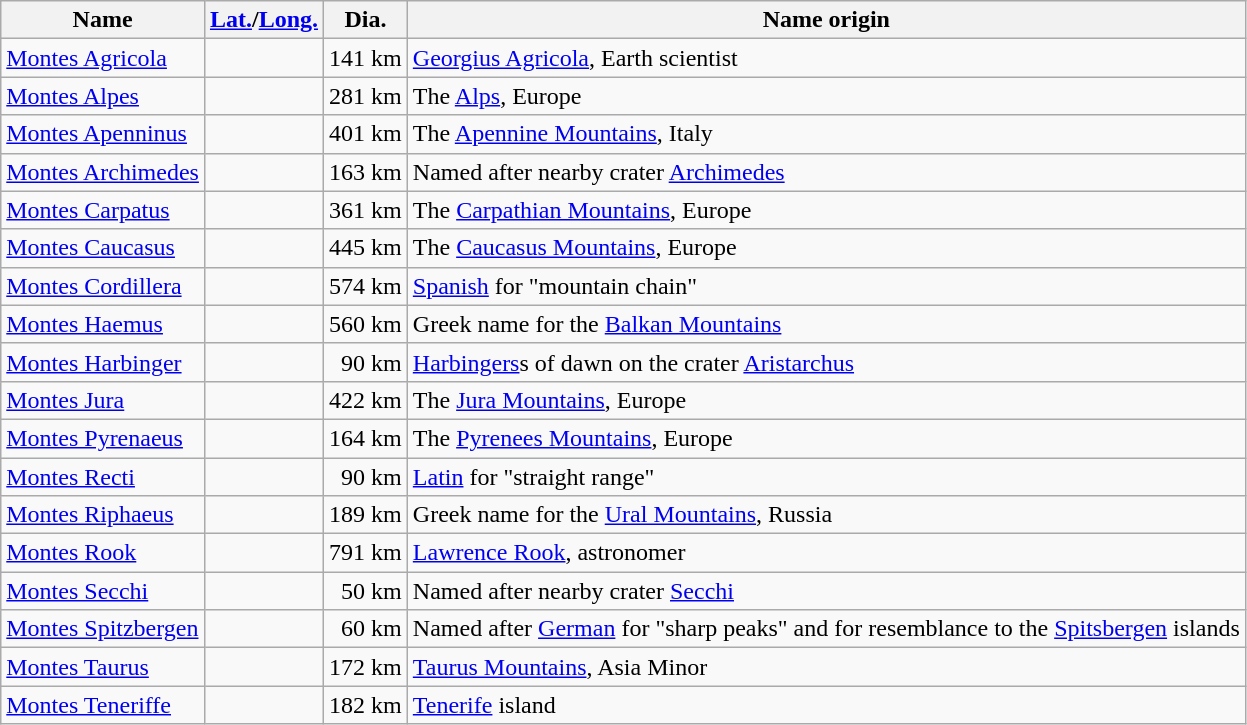<table class="wikitable sortable">
<tr>
<th>Name</th>
<th><a href='#'>Lat.</a>/<a href='#'>Long.</a></th>
<th>Dia.</th>
<th>Name origin</th>
</tr>
<tr>
<td><a href='#'>Montes Agricola</a></td>
<td style="white-space:nowrap; text-align:center;"></td>
<td align="right">141 km</td>
<td><a href='#'>Georgius Agricola</a>, Earth scientist</td>
</tr>
<tr>
<td><a href='#'>Montes Alpes</a></td>
<td style="white-space:nowrap; text-align:center;"></td>
<td align="right">281 km</td>
<td>The <a href='#'>Alps</a>, Europe</td>
</tr>
<tr>
<td><a href='#'>Montes Apenninus</a></td>
<td style="white-space:nowrap; text-align:center;"></td>
<td align="right">401 km</td>
<td>The <a href='#'>Apennine Mountains</a>, Italy</td>
</tr>
<tr>
<td><a href='#'>Montes Archimedes</a></td>
<td style="white-space:nowrap; text-align:center;"></td>
<td align="right">163 km</td>
<td>Named after nearby crater <a href='#'>Archimedes</a></td>
</tr>
<tr>
<td><a href='#'>Montes Carpatus</a></td>
<td style="white-space:nowrap; text-align:center;"></td>
<td align="right">361 km</td>
<td>The <a href='#'>Carpathian Mountains</a>, Europe</td>
</tr>
<tr>
<td><a href='#'>Montes Caucasus</a></td>
<td style="white-space:nowrap; text-align:center;"></td>
<td align="right">445 km</td>
<td>The <a href='#'>Caucasus Mountains</a>, Europe</td>
</tr>
<tr>
<td><a href='#'>Montes Cordillera</a></td>
<td style="white-space:nowrap; text-align:center;"></td>
<td align="right">574 km</td>
<td><a href='#'>Spanish</a> for "mountain chain"</td>
</tr>
<tr>
<td><a href='#'>Montes Haemus</a></td>
<td style="white-space:nowrap; text-align:center;"></td>
<td align="right">560 km</td>
<td>Greek name for the <a href='#'>Balkan Mountains</a></td>
</tr>
<tr>
<td><a href='#'>Montes Harbinger</a></td>
<td style="white-space:nowrap; text-align:center;"></td>
<td align="right">90 km</td>
<td><a href='#'>Harbingers</a>s of dawn on the crater <a href='#'>Aristarchus</a></td>
</tr>
<tr>
<td><a href='#'>Montes Jura</a></td>
<td style="white-space:nowrap; text-align:center;"></td>
<td align="right">422 km</td>
<td>The <a href='#'>Jura Mountains</a>, Europe</td>
</tr>
<tr>
<td><a href='#'>Montes Pyrenaeus</a></td>
<td style="white-space:nowrap; text-align:center;"></td>
<td align="right">164 km</td>
<td>The <a href='#'>Pyrenees Mountains</a>, Europe</td>
</tr>
<tr>
<td><a href='#'>Montes Recti</a></td>
<td style="white-space:nowrap; text-align:center;"></td>
<td align="right">90 km</td>
<td><a href='#'>Latin</a> for "straight range"</td>
</tr>
<tr>
<td><a href='#'>Montes Riphaeus</a></td>
<td style="white-space:nowrap; text-align:center;"></td>
<td align="right">189 km</td>
<td>Greek name for the <a href='#'>Ural Mountains</a>, Russia</td>
</tr>
<tr>
<td><a href='#'>Montes Rook</a></td>
<td style="white-space:nowrap; text-align:center;"></td>
<td align="right">791 km</td>
<td><a href='#'>Lawrence Rook</a>, astronomer</td>
</tr>
<tr>
<td><a href='#'>Montes Secchi</a></td>
<td style="white-space:nowrap; text-align:center;"></td>
<td align="right">50 km</td>
<td>Named after nearby crater <a href='#'>Secchi</a></td>
</tr>
<tr>
<td><a href='#'>Montes Spitzbergen</a></td>
<td style="white-space:nowrap; text-align:center;"></td>
<td align="right">60 km</td>
<td>Named after <a href='#'>German</a> for "sharp peaks" and for resemblance to the <a href='#'>Spitsbergen</a> islands</td>
</tr>
<tr>
<td><a href='#'>Montes Taurus</a></td>
<td style="white-space:nowrap; text-align:center;"></td>
<td align="right">172 km</td>
<td><a href='#'>Taurus Mountains</a>, Asia Minor</td>
</tr>
<tr>
<td><a href='#'>Montes Teneriffe</a></td>
<td style="white-space:nowrap; text-align:center;"></td>
<td align="right">182 km</td>
<td><a href='#'>Tenerife</a> island</td>
</tr>
</table>
